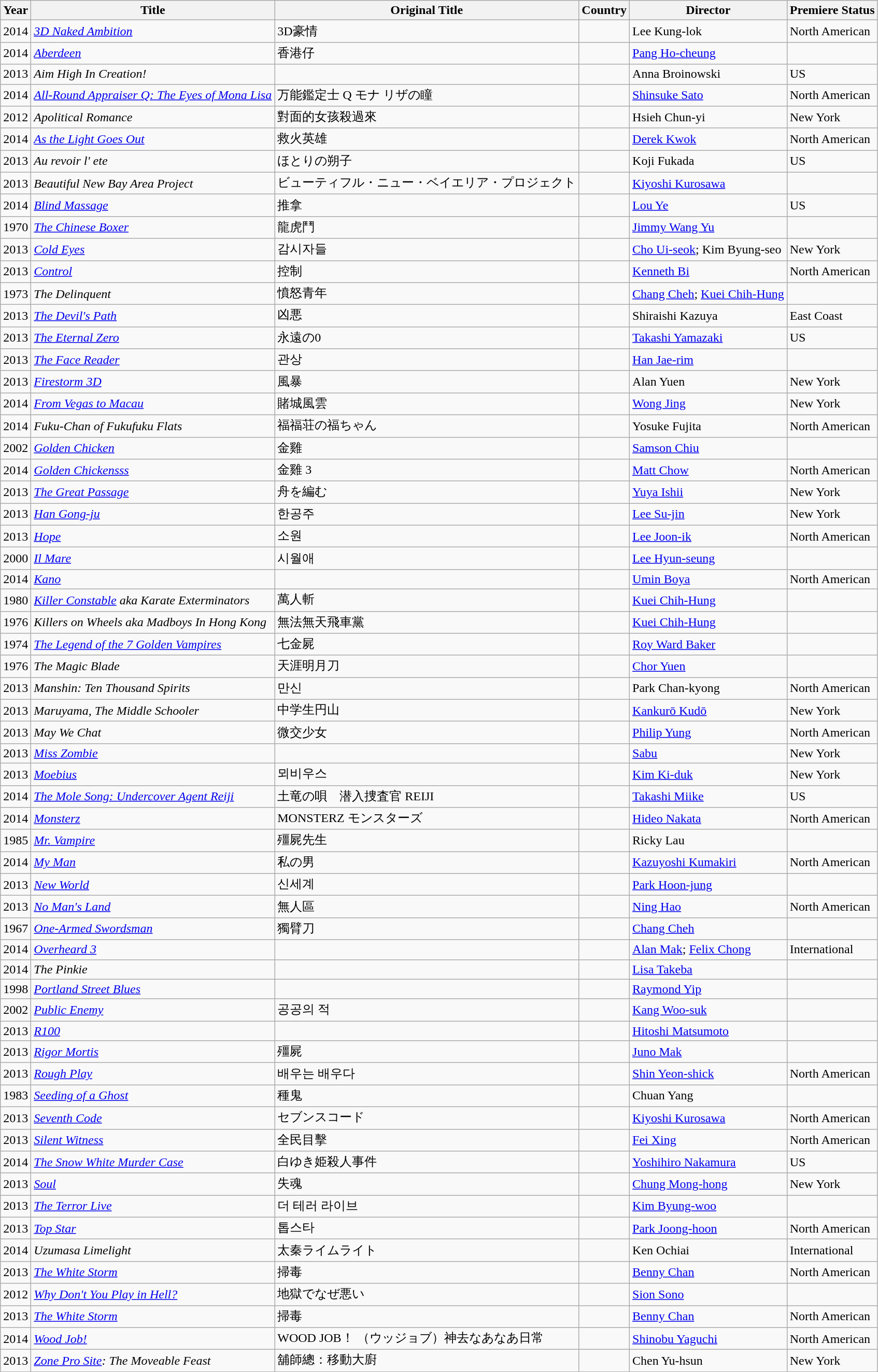<table class="wikitable">
<tr>
<th>Year</th>
<th>Title</th>
<th>Original Title</th>
<th>Country</th>
<th>Director</th>
<th>Premiere Status</th>
</tr>
<tr>
<td>2014</td>
<td><a href='#'><em>3D Naked Ambition</em></a></td>
<td>3D豪情</td>
<td></td>
<td>Lee Kung-lok</td>
<td>North American</td>
</tr>
<tr>
<td>2014</td>
<td><a href='#'><em>Aberdeen</em></a></td>
<td>香港仔</td>
<td></td>
<td><a href='#'>Pang Ho-cheung</a></td>
<td></td>
</tr>
<tr>
<td>2013</td>
<td><em>Aim High In Creation!</em></td>
<td></td>
<td></td>
<td>Anna Broinowski</td>
<td>US</td>
</tr>
<tr>
<td>2014</td>
<td><em><a href='#'>All-Round Appraiser Q: The Eyes of Mona Lisa</a></em></td>
<td>万能鑑定士 Q モナ リザの瞳</td>
<td></td>
<td><a href='#'>Shinsuke Sato</a></td>
<td>North American</td>
</tr>
<tr>
<td>2012</td>
<td><em>Apolitical Romance</em></td>
<td>對面的女孩殺過來</td>
<td></td>
<td>Hsieh Chun-yi</td>
<td>New York</td>
</tr>
<tr>
<td>2014</td>
<td><em><a href='#'>As the Light Goes Out</a></em></td>
<td>救火英雄</td>
<td> </td>
<td><a href='#'>Derek Kwok</a></td>
<td>North American</td>
</tr>
<tr>
<td>2013</td>
<td><em>Au revoir l' ete</em></td>
<td>ほとりの朔子</td>
<td></td>
<td>Koji Fukada</td>
<td>US</td>
</tr>
<tr>
<td>2013</td>
<td><em>Beautiful New Bay Area Project</em></td>
<td>ビューティフル・ニュー・ベイエリア・プロジェクト</td>
<td></td>
<td><a href='#'>Kiyoshi Kurosawa</a></td>
<td></td>
</tr>
<tr>
<td>2014</td>
<td><em><a href='#'>Blind Massage</a></em></td>
<td>推拿</td>
<td> </td>
<td><a href='#'>Lou Ye</a></td>
<td>US</td>
</tr>
<tr>
<td>1970</td>
<td><em><a href='#'>The Chinese Boxer</a></em></td>
<td>龍虎鬥</td>
<td></td>
<td><a href='#'>Jimmy Wang Yu</a></td>
<td></td>
</tr>
<tr>
<td>2013</td>
<td><em><a href='#'>Cold Eyes</a></em></td>
<td>감시자들</td>
<td></td>
<td><a href='#'>Cho Ui-seok</a>; Kim Byung-seo</td>
<td>New York</td>
</tr>
<tr>
<td>2013</td>
<td><a href='#'><em>Control</em></a></td>
<td>控制</td>
<td>  </td>
<td><a href='#'>Kenneth Bi</a></td>
<td>North American</td>
</tr>
<tr>
<td>1973</td>
<td><em>The Delinquent</em></td>
<td>憤怒青年</td>
<td></td>
<td><a href='#'>Chang Cheh</a>; <a href='#'>Kuei Chih-Hung</a></td>
<td></td>
</tr>
<tr>
<td>2013</td>
<td><em><a href='#'>The Devil's Path</a></em></td>
<td>凶悪</td>
<td></td>
<td>Shiraishi Kazuya</td>
<td>East Coast</td>
</tr>
<tr>
<td>2013</td>
<td><em><a href='#'>The Eternal Zero</a></em></td>
<td>永遠の0</td>
<td></td>
<td><a href='#'>Takashi Yamazaki</a></td>
<td>US</td>
</tr>
<tr>
<td>2013</td>
<td><em><a href='#'>The Face Reader</a></em></td>
<td>관상</td>
<td></td>
<td><a href='#'>Han Jae-rim</a></td>
<td></td>
</tr>
<tr>
<td>2013</td>
<td><a href='#'><em>Firestorm 3D</em></a></td>
<td>風暴</td>
<td>  </td>
<td>Alan Yuen</td>
<td>New York</td>
</tr>
<tr>
<td>2014</td>
<td><em><a href='#'>From Vegas to Macau</a></em></td>
<td>賭城風雲</td>
<td> </td>
<td><a href='#'>Wong Jing</a></td>
<td>New York</td>
</tr>
<tr>
<td>2014</td>
<td><em>Fuku-Chan of Fukufuku Flats</em></td>
<td>福福荘の福ちゃん</td>
<td></td>
<td>Yosuke Fujita</td>
<td>North American</td>
</tr>
<tr>
<td>2002</td>
<td><em><a href='#'>Golden Chicken</a></em></td>
<td>金雞</td>
<td></td>
<td><a href='#'>Samson Chiu</a></td>
<td></td>
</tr>
<tr>
<td>2014</td>
<td><em><a href='#'>Golden Chickensss</a></em></td>
<td>金雞 3</td>
<td></td>
<td><a href='#'>Matt Chow</a></td>
<td>North American</td>
</tr>
<tr>
<td>2013</td>
<td><em><a href='#'>The Great Passage</a></em></td>
<td>舟を編む</td>
<td></td>
<td><a href='#'>Yuya Ishii</a></td>
<td>New York</td>
</tr>
<tr>
<td>2013</td>
<td><em><a href='#'>Han Gong-ju</a></em></td>
<td>한공주</td>
<td></td>
<td><a href='#'>Lee Su-jin</a></td>
<td>New York</td>
</tr>
<tr>
<td>2013</td>
<td><a href='#'><em>Hope</em></a></td>
<td>소원</td>
<td></td>
<td><a href='#'>Lee Joon-ik</a></td>
<td>North American</td>
</tr>
<tr>
<td>2000</td>
<td><em><a href='#'>Il Mare</a></em></td>
<td>시월애</td>
<td></td>
<td><a href='#'>Lee Hyun-seung</a></td>
<td></td>
</tr>
<tr>
<td>2014</td>
<td><a href='#'><em>Kano</em></a></td>
<td></td>
<td></td>
<td><a href='#'>Umin Boya</a></td>
<td>North American</td>
</tr>
<tr>
<td>1980</td>
<td><em><a href='#'>Killer Constable</a> aka Karate Exterminators</em></td>
<td>萬人斬</td>
<td></td>
<td><a href='#'>Kuei Chih-Hung</a></td>
<td></td>
</tr>
<tr>
<td>1976</td>
<td><em>Killers on Wheels aka Madboys In Hong Kong</em></td>
<td>無法無天飛車黨</td>
<td></td>
<td><a href='#'>Kuei Chih-Hung</a></td>
<td></td>
</tr>
<tr>
<td>1974</td>
<td><em><a href='#'>The Legend of the 7 Golden Vampires</a></em></td>
<td>七金屍</td>
<td></td>
<td><a href='#'>Roy Ward Baker</a></td>
<td></td>
</tr>
<tr>
<td>1976</td>
<td><em>The Magic Blade</em></td>
<td>天涯明月刀</td>
<td></td>
<td><a href='#'>Chor Yuen</a></td>
<td></td>
</tr>
<tr>
<td>2013</td>
<td><em>Manshin: Ten Thousand Spirits</em></td>
<td>만신</td>
<td></td>
<td>Park Chan-kyong</td>
<td>North American</td>
</tr>
<tr>
<td>2013</td>
<td><em>Maruyama, The Middle Schooler</em></td>
<td>中学生円山</td>
<td></td>
<td><a href='#'>Kankurō Kudō</a></td>
<td>New York</td>
</tr>
<tr>
<td>2013</td>
<td><em>May We Chat</em></td>
<td>微交少女</td>
<td></td>
<td><a href='#'>Philip Yung</a></td>
<td>North American</td>
</tr>
<tr>
<td>2013</td>
<td><em><a href='#'>Miss Zombie</a></em></td>
<td></td>
<td></td>
<td><a href='#'>Sabu</a></td>
<td>New York</td>
</tr>
<tr>
<td>2013</td>
<td><a href='#'><em>Moebius</em></a></td>
<td>뫼비우스</td>
<td></td>
<td><a href='#'>Kim Ki-duk</a></td>
<td>New York</td>
</tr>
<tr>
<td>2014</td>
<td><em><a href='#'>The Mole Song: Undercover Agent Reiji</a></em></td>
<td>土竜の唄　潜入捜査官 REIJI</td>
<td></td>
<td><a href='#'>Takashi Miike</a></td>
<td>US</td>
</tr>
<tr>
<td>2014</td>
<td><em><a href='#'>Monsterz</a></em></td>
<td>MONSTERZ モンスターズ</td>
<td></td>
<td><a href='#'>Hideo Nakata</a></td>
<td>North American</td>
</tr>
<tr>
<td>1985</td>
<td><em><a href='#'>Mr. Vampire</a></em></td>
<td>殭屍先生</td>
<td></td>
<td>Ricky Lau</td>
<td></td>
</tr>
<tr>
<td>2014</td>
<td><a href='#'><em>My Man</em></a></td>
<td>私の男</td>
<td></td>
<td><a href='#'>Kazuyoshi Kumakiri</a></td>
<td>North American</td>
</tr>
<tr>
<td>2013</td>
<td><a href='#'><em>New World</em></a></td>
<td>신세계</td>
<td></td>
<td><a href='#'>Park Hoon-jung</a></td>
<td></td>
</tr>
<tr>
<td>2013</td>
<td><a href='#'><em>No Man's Land</em></a></td>
<td>無人區</td>
<td></td>
<td><a href='#'>Ning Hao</a></td>
<td>North American</td>
</tr>
<tr>
<td>1967</td>
<td><em><a href='#'>One-Armed Swordsman</a></em></td>
<td>獨臂刀</td>
<td></td>
<td><a href='#'>Chang Cheh</a></td>
<td></td>
</tr>
<tr>
<td>2014</td>
<td><em><a href='#'>Overheard 3</a></em></td>
<td></td>
<td></td>
<td><a href='#'>Alan Mak</a>; <a href='#'>Felix Chong</a></td>
<td>International</td>
</tr>
<tr>
<td>2014</td>
<td><em>The Pinkie</em></td>
<td></td>
<td></td>
<td><a href='#'>Lisa Takeba</a></td>
<td></td>
</tr>
<tr>
<td>1998</td>
<td><em><a href='#'>Portland Street Blues</a></em></td>
<td></td>
<td></td>
<td><a href='#'>Raymond Yip</a></td>
<td></td>
</tr>
<tr>
<td>2002</td>
<td><a href='#'><em>Public Enemy</em></a></td>
<td>공공의 적</td>
<td></td>
<td><a href='#'>Kang Woo-suk</a></td>
<td></td>
</tr>
<tr>
<td>2013</td>
<td><a href='#'><em>R100</em></a></td>
<td></td>
<td></td>
<td><a href='#'>Hitoshi Matsumoto</a></td>
<td></td>
</tr>
<tr>
<td>2013</td>
<td><a href='#'><em>Rigor Mortis</em></a></td>
<td>殭屍</td>
<td></td>
<td><a href='#'>Juno Mak</a></td>
<td></td>
</tr>
<tr>
<td>2013</td>
<td><em><a href='#'>Rough Play</a></em></td>
<td>배우는 배우다</td>
<td></td>
<td><a href='#'>Shin Yeon-shick</a></td>
<td>North American</td>
</tr>
<tr>
<td>1983</td>
<td><em><a href='#'>Seeding of a Ghost</a></em></td>
<td>種鬼</td>
<td></td>
<td>Chuan Yang</td>
<td></td>
</tr>
<tr>
<td>2013</td>
<td><em><a href='#'>Seventh Code</a></em></td>
<td>セブンスコード</td>
<td></td>
<td><a href='#'>Kiyoshi Kurosawa</a></td>
<td>North American</td>
</tr>
<tr>
<td>2013</td>
<td><a href='#'><em>Silent Witness</em></a></td>
<td>全民目擊</td>
<td></td>
<td><a href='#'>Fei Xing</a></td>
<td>North American</td>
</tr>
<tr>
<td>2014</td>
<td><em><a href='#'>The Snow White Murder Case</a></em></td>
<td>白ゆき姫殺人事件</td>
<td></td>
<td><a href='#'>Yoshihiro Nakamura</a></td>
<td>US</td>
</tr>
<tr>
<td>2013</td>
<td><a href='#'><em>Soul</em></a></td>
<td>失魂</td>
<td></td>
<td><a href='#'>Chung Mong-hong</a></td>
<td>New York</td>
</tr>
<tr>
<td>2013</td>
<td><em><a href='#'>The Terror Live</a></em></td>
<td>더 테러 라이브</td>
<td></td>
<td><a href='#'>Kim Byung-woo</a></td>
<td></td>
</tr>
<tr>
<td>2013</td>
<td><em><a href='#'>Top Star</a></em></td>
<td>톱스타</td>
<td></td>
<td><a href='#'>Park Joong-hoon</a></td>
<td>North American</td>
</tr>
<tr>
<td>2014</td>
<td><em>Uzumasa Limelight</em></td>
<td>太秦ライムライト</td>
<td></td>
<td>Ken Ochiai</td>
<td>International</td>
</tr>
<tr>
<td>2013</td>
<td><em><a href='#'>The White Storm</a></em></td>
<td>掃毒</td>
<td></td>
<td><a href='#'>Benny Chan</a></td>
<td>North American</td>
</tr>
<tr>
<td>2012</td>
<td><em><a href='#'>Why Don't You Play in Hell?</a></em></td>
<td>地獄でなぜ悪い</td>
<td></td>
<td><a href='#'>Sion Sono</a></td>
<td></td>
</tr>
<tr>
<td>2013</td>
<td><em><a href='#'>The White Storm</a></em></td>
<td>掃毒</td>
<td></td>
<td><a href='#'>Benny Chan</a></td>
<td>North American</td>
</tr>
<tr>
<td>2014</td>
<td><em><a href='#'>Wood Job!</a></em></td>
<td>WOOD JOB！ （ウッジョブ）神去なあなあ日常</td>
<td></td>
<td><a href='#'>Shinobu Yaguchi</a></td>
<td>North American</td>
</tr>
<tr>
<td>2013</td>
<td><em><a href='#'>Zone Pro Site</a>: The Moveable Feast</em></td>
<td>舖師總：移動大廚</td>
<td></td>
<td>Chen Yu-hsun</td>
<td>New York</td>
</tr>
</table>
